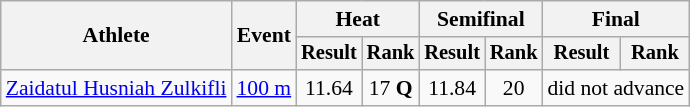<table class="wikitable" style="font-size:90%">
<tr>
<th rowspan=2>Athlete</th>
<th rowspan=2>Event</th>
<th colspan=2>Heat</th>
<th colspan=2>Semifinal</th>
<th colspan=2>Final</th>
</tr>
<tr style="font-size:95%">
<th>Result</th>
<th>Rank</th>
<th>Result</th>
<th>Rank</th>
<th>Result</th>
<th>Rank</th>
</tr>
<tr align=center>
<td align=left><a href='#'>Zaidatul Husniah Zulkifli</a></td>
<td align=left><a href='#'>100 m</a></td>
<td>11.64</td>
<td>17 <strong>Q</strong></td>
<td>11.84</td>
<td>20</td>
<td colspan=2>did not advance</td>
</tr>
</table>
